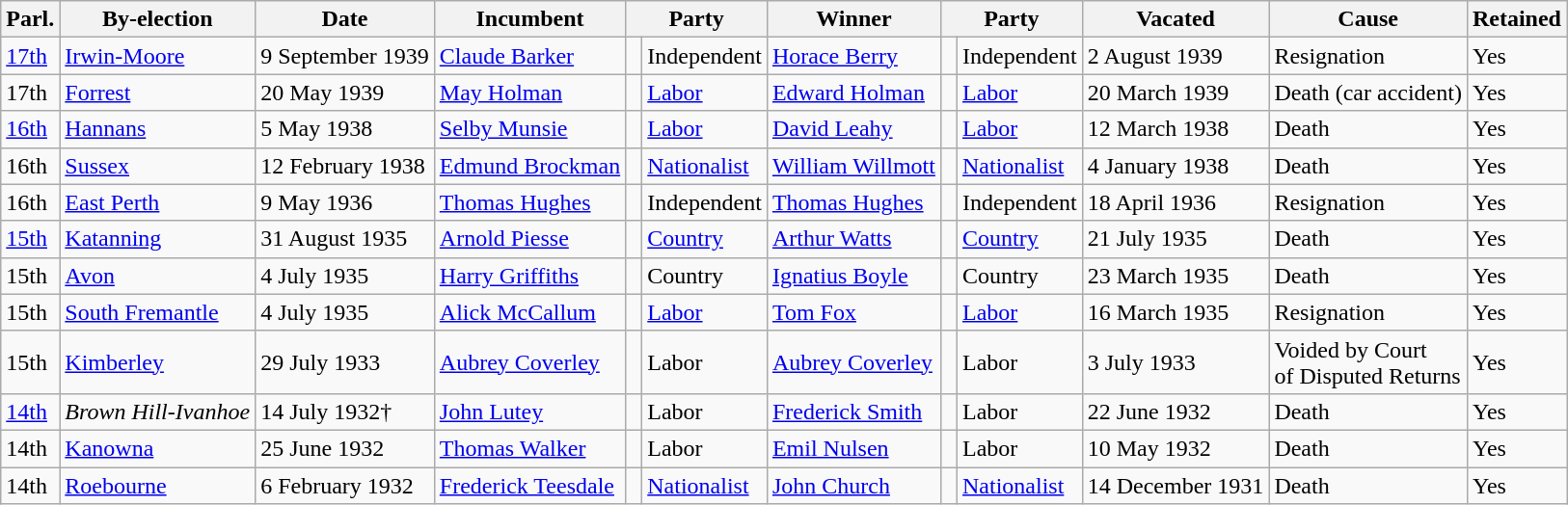<table class="wikitable">
<tr>
<th>Parl.</th>
<th>By-election</th>
<th>Date</th>
<th>Incumbent</th>
<th colspan=2>Party</th>
<th>Winner</th>
<th colspan=2>Party</th>
<th>Vacated</th>
<th>Cause</th>
<th>Retained</th>
</tr>
<tr>
<td><a href='#'>17th</a></td>
<td><a href='#'>Irwin-Moore</a></td>
<td>9 September 1939</td>
<td><a href='#'>Claude Barker</a></td>
<td> </td>
<td>Independent</td>
<td><a href='#'>Horace Berry</a></td>
<td> </td>
<td>Independent</td>
<td>2 August 1939</td>
<td>Resignation</td>
<td>Yes</td>
</tr>
<tr>
<td>17th</td>
<td><a href='#'>Forrest</a></td>
<td>20 May 1939</td>
<td><a href='#'>May Holman</a></td>
<td> </td>
<td><a href='#'>Labor</a></td>
<td><a href='#'>Edward Holman</a></td>
<td> </td>
<td><a href='#'>Labor</a></td>
<td>20 March 1939</td>
<td>Death (car accident)</td>
<td>Yes</td>
</tr>
<tr>
<td><a href='#'>16th</a></td>
<td><a href='#'>Hannans</a></td>
<td>5 May 1938</td>
<td><a href='#'>Selby Munsie</a></td>
<td> </td>
<td><a href='#'>Labor</a></td>
<td><a href='#'>David Leahy</a></td>
<td> </td>
<td><a href='#'>Labor</a></td>
<td>12 March 1938</td>
<td>Death</td>
<td>Yes</td>
</tr>
<tr>
<td>16th</td>
<td><a href='#'>Sussex</a></td>
<td>12 February 1938</td>
<td><a href='#'>Edmund Brockman</a></td>
<td> </td>
<td><a href='#'>Nationalist</a></td>
<td><a href='#'>William Willmott</a></td>
<td> </td>
<td><a href='#'>Nationalist</a></td>
<td>4 January 1938</td>
<td>Death</td>
<td>Yes</td>
</tr>
<tr>
<td>16th</td>
<td><a href='#'>East Perth</a></td>
<td>9 May 1936</td>
<td><a href='#'>Thomas Hughes</a></td>
<td> </td>
<td>Independent</td>
<td><a href='#'>Thomas Hughes</a></td>
<td> </td>
<td>Independent</td>
<td>18 April 1936</td>
<td>Resignation</td>
<td>Yes</td>
</tr>
<tr>
<td><a href='#'>15th</a></td>
<td><a href='#'>Katanning</a></td>
<td>31 August 1935</td>
<td><a href='#'>Arnold Piesse</a></td>
<td> </td>
<td><a href='#'>Country</a></td>
<td><a href='#'>Arthur Watts</a></td>
<td> </td>
<td><a href='#'>Country</a></td>
<td>21 July 1935</td>
<td>Death</td>
<td>Yes</td>
</tr>
<tr>
<td>15th</td>
<td><a href='#'>Avon</a></td>
<td>4 July 1935</td>
<td><a href='#'>Harry Griffiths</a></td>
<td> </td>
<td>Country</td>
<td><a href='#'>Ignatius Boyle</a></td>
<td> </td>
<td>Country</td>
<td>23 March 1935</td>
<td>Death</td>
<td>Yes</td>
</tr>
<tr>
<td>15th</td>
<td><a href='#'>South Fremantle</a></td>
<td>4 July 1935</td>
<td><a href='#'>Alick McCallum</a></td>
<td> </td>
<td><a href='#'>Labor</a></td>
<td><a href='#'>Tom Fox</a></td>
<td> </td>
<td><a href='#'>Labor</a></td>
<td>16 March 1935</td>
<td>Resignation</td>
<td>Yes</td>
</tr>
<tr>
<td>15th</td>
<td><a href='#'>Kimberley</a></td>
<td>29 July 1933</td>
<td><a href='#'>Aubrey Coverley</a></td>
<td> </td>
<td>Labor</td>
<td><a href='#'>Aubrey Coverley</a></td>
<td> </td>
<td>Labor</td>
<td>3 July 1933</td>
<td>Voided by Court<br>of Disputed Returns</td>
<td>Yes</td>
</tr>
<tr>
<td><a href='#'>14th</a></td>
<td><em>Brown Hill-Ivanhoe</em></td>
<td>14 July 1932†</td>
<td><a href='#'>John Lutey</a></td>
<td> </td>
<td>Labor</td>
<td><a href='#'>Frederick Smith</a></td>
<td> </td>
<td>Labor</td>
<td>22 June 1932</td>
<td>Death</td>
<td>Yes</td>
</tr>
<tr>
<td>14th</td>
<td><a href='#'>Kanowna</a></td>
<td>25 June 1932</td>
<td><a href='#'>Thomas Walker</a></td>
<td> </td>
<td>Labor</td>
<td><a href='#'>Emil Nulsen</a></td>
<td> </td>
<td>Labor</td>
<td>10 May 1932</td>
<td>Death</td>
<td>Yes</td>
</tr>
<tr>
<td>14th</td>
<td><a href='#'>Roebourne</a></td>
<td>6 February 1932</td>
<td><a href='#'>Frederick Teesdale</a></td>
<td> </td>
<td><a href='#'>Nationalist</a></td>
<td><a href='#'>John Church</a></td>
<td> </td>
<td><a href='#'>Nationalist</a></td>
<td>14 December 1931</td>
<td>Death</td>
<td>Yes</td>
</tr>
</table>
